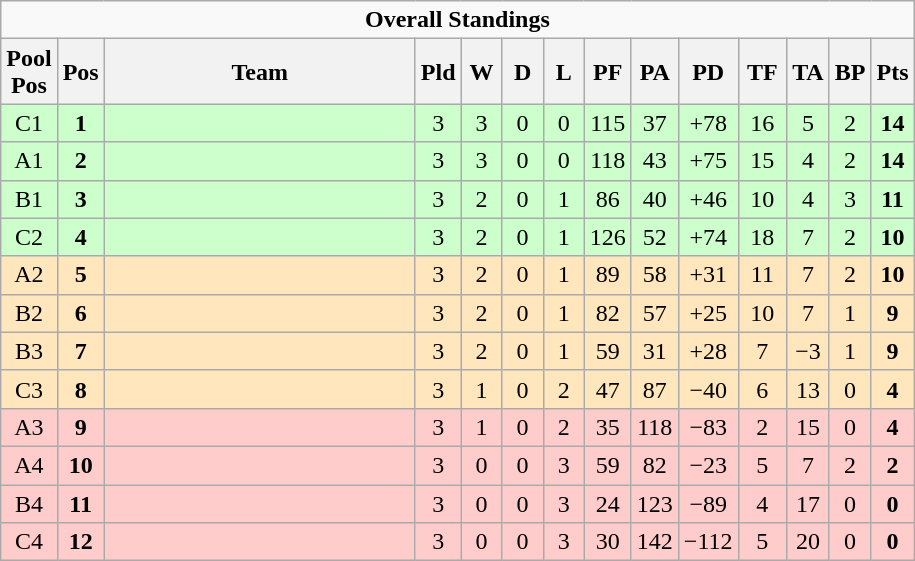<table class="wikitable" style="float:left; margin-right:15px; text-align: center;">
<tr>
<td colspan=15><div><strong>Overall Standings</strong></div></td>
</tr>
<tr>
<th width="20">Pool Pos</th>
<th width="20">Pos</th>
<th width="200">Team</th>
<th width="20">Pld</th>
<th width="20">W</th>
<th width="20">D</th>
<th width="20">L</th>
<th width="20">PF</th>
<th width="20">PA</th>
<th width="20">PD</th>
<th width="25">TF</th>
<th width="20">TA</th>
<th width="20">BP</th>
<th width="20">Pts<br></th>
</tr>
<tr style="background:#ccffcc; text-align:center;">
<td>C1</td>
<td><strong>1</strong></td>
<td align=left></td>
<td>3</td>
<td>3</td>
<td>0</td>
<td>0</td>
<td>115</td>
<td>37</td>
<td>+78</td>
<td>16</td>
<td>5</td>
<td>2</td>
<td><strong>14</strong></td>
</tr>
<tr style="background:#ccffcc; text-align:center;">
<td>A1</td>
<td><strong>2</strong></td>
<td align=left></td>
<td>3</td>
<td>3</td>
<td>0</td>
<td>0</td>
<td>118</td>
<td>43</td>
<td>+75</td>
<td>15</td>
<td>4</td>
<td>2</td>
<td><strong>14</strong></td>
</tr>
<tr style="background:#ccffcc; text-align:center;">
<td>B1</td>
<td><strong>3</strong></td>
<td align=left></td>
<td>3</td>
<td>2</td>
<td>0</td>
<td>1</td>
<td>86</td>
<td>40</td>
<td>+46</td>
<td>10</td>
<td>4</td>
<td>3</td>
<td><strong>11</strong></td>
</tr>
<tr style="background:#ccffcc; text-align:center;">
<td>C2</td>
<td><strong>4</strong></td>
<td align=left></td>
<td>3</td>
<td>2</td>
<td>0</td>
<td>1</td>
<td>126</td>
<td>52</td>
<td>+74</td>
<td>18</td>
<td>7</td>
<td>2</td>
<td><strong>10</strong></td>
</tr>
<tr style="background:#ffe6bd; text-align:center;">
<td>A2</td>
<td><strong>5</strong></td>
<td align=left></td>
<td>3</td>
<td>2</td>
<td>0</td>
<td>1</td>
<td>89</td>
<td>58</td>
<td>+31</td>
<td>11</td>
<td>7</td>
<td>2</td>
<td><strong>10</strong></td>
</tr>
<tr style="background:#ffe6bd; text-align:center;">
<td>B2</td>
<td><strong>6</strong></td>
<td align=left></td>
<td>3</td>
<td>2</td>
<td>0</td>
<td>1</td>
<td>82</td>
<td>57</td>
<td>+25</td>
<td>10</td>
<td>7</td>
<td>1</td>
<td><strong>9</strong></td>
</tr>
<tr style="background:#ffe6bd; text-align:center;">
<td>B3</td>
<td><strong>7</strong></td>
<td align=left></td>
<td>3</td>
<td>2</td>
<td>0</td>
<td>1</td>
<td>59</td>
<td>31</td>
<td>+28</td>
<td>7</td>
<td>−3</td>
<td>1</td>
<td><strong>9</strong></td>
</tr>
<tr style="background:#ffe6bd; text-align:center;">
<td>C3</td>
<td><strong>8</strong></td>
<td align=left></td>
<td>3</td>
<td>1</td>
<td>0</td>
<td>2</td>
<td>47</td>
<td>87</td>
<td>−40</td>
<td>6</td>
<td>13</td>
<td>0</td>
<td><strong>4</strong></td>
</tr>
<tr style="background:#fcc; text-align:center;">
<td>A3</td>
<td><strong>9</strong></td>
<td align=left></td>
<td>3</td>
<td>1</td>
<td>0</td>
<td>2</td>
<td>35</td>
<td>118</td>
<td>−83</td>
<td>2</td>
<td>15</td>
<td>0</td>
<td><strong>4</strong></td>
</tr>
<tr style="background:#fcc; text-align:center;">
<td>A4</td>
<td><strong>10</strong></td>
<td align=left></td>
<td>3</td>
<td>0</td>
<td>0</td>
<td>3</td>
<td>59</td>
<td>82</td>
<td>−23</td>
<td>5</td>
<td>7</td>
<td>2</td>
<td><strong>2</strong></td>
</tr>
<tr style="background:#fcc; text-align:center;">
<td>B4</td>
<td><strong>11</strong></td>
<td align=left></td>
<td>3</td>
<td>0</td>
<td>0</td>
<td>3</td>
<td>24</td>
<td>123</td>
<td>−89</td>
<td>4</td>
<td>17</td>
<td>0</td>
<td><strong>0</strong></td>
</tr>
<tr style="background:#fcc; text-align:center;">
<td>C4</td>
<td><strong>12</strong></td>
<td align=left></td>
<td>3</td>
<td>0</td>
<td>0</td>
<td>3</td>
<td>30</td>
<td>142</td>
<td>−112</td>
<td>5</td>
<td>20</td>
<td>0</td>
<td><strong>0</strong></td>
</tr>
</table>
